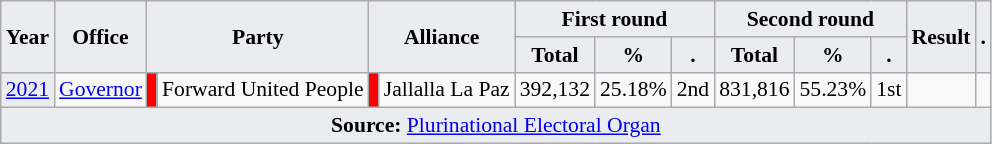<table class="wikitable" style="font-size:90%; text-align:center;">
<tr>
<th style="background-color:#EAECF0;" rowspan=2>Year</th>
<th style="background-color:#EAECF0;" rowspan=2>Office</th>
<th style="background-color:#EAECF0;" colspan=2 rowspan=2>Party</th>
<th style="background-color:#EAECF0;" colspan=2 rowspan=2>Alliance</th>
<th style="background-color:#EAECF0;" colspan=3>First round</th>
<th style="background-color:#EAECF0;" colspan=3>Second round</th>
<th style="background-color:#EAECF0;" rowspan=2>Result</th>
<th style="background-color:#EAECF0;" rowspan=2>.</th>
</tr>
<tr>
<th style="background-color:#EAECF0;">Total</th>
<th style="background-color:#EAECF0;">%</th>
<th style="background-color:#EAECF0;">.</th>
<th style="background-color:#EAECF0;">Total</th>
<th style="background-color:#EAECF0;">%</th>
<th style="background-color:#EAECF0;">.</th>
</tr>
<tr>
<td style="background-color:#EAECF0;"><a href='#'>2021</a></td>
<td><a href='#'>Governor</a></td>
<td style="background-color:#F90101;"></td>
<td>Forward United People</td>
<td style="background-color:#FD0002;"></td>
<td>Jallalla La Paz</td>
<td>392,132</td>
<td>25.18%</td>
<td>2nd</td>
<td>831,816</td>
<td>55.23%</td>
<td>1st</td>
<td></td>
<td></td>
</tr>
<tr>
<td style="background-color:#EAECF0;" colspan=14><strong>Source:</strong> <a href='#'>Plurinational Electoral Organ</a>  </td>
</tr>
</table>
